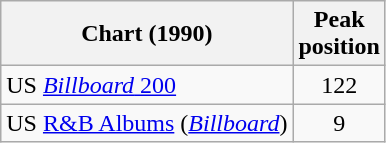<table Class = "wikitable sortable">
<tr>
<th>Chart (1990)</th>
<th>Peak<br>position</th>
</tr>
<tr>
<td>US <a href='#'><em>Billboard</em> 200</a></td>
<td align=center>122</td>
</tr>
<tr>
<td>US <a href='#'>R&B Albums</a> (<em><a href='#'>Billboard</a></em>)</td>
<td align=center>9</td>
</tr>
</table>
